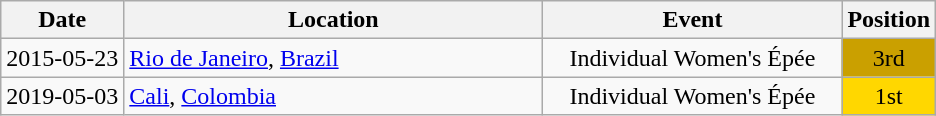<table class="wikitable" style="text-align:center;">
<tr>
<th>Date</th>
<th style="width:17em">Location</th>
<th style="width:12em">Event</th>
<th>Position</th>
</tr>
<tr>
<td>2015-05-23</td>
<td rowspan="1" align="left"> <a href='#'>Rio de Janeiro</a>, <a href='#'>Brazil</a></td>
<td>Individual Women's Épée</td>
<td bgcolor="caramel">3rd</td>
</tr>
<tr>
<td>2019-05-03</td>
<td rowspan="1" align="left"> <a href='#'>Cali</a>, <a href='#'>Colombia</a></td>
<td>Individual Women's Épée</td>
<td bgcolor="gold">1st</td>
</tr>
</table>
